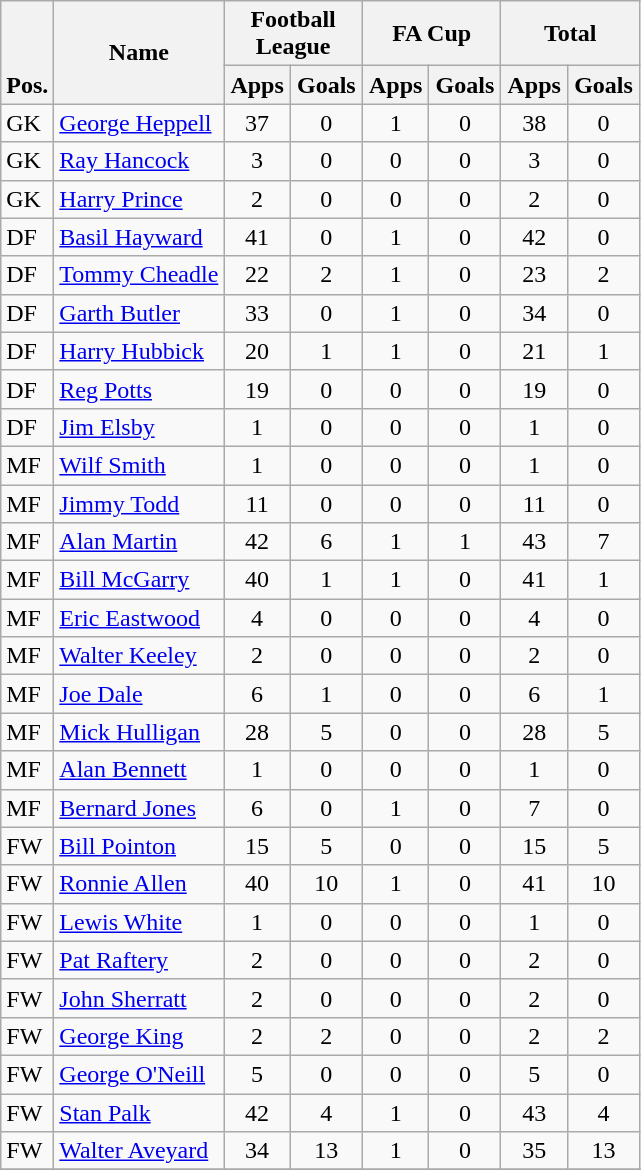<table class="wikitable" style="text-align:center">
<tr>
<th rowspan="2" valign="bottom">Pos.</th>
<th rowspan="2">Name</th>
<th colspan="2" width="85">Football League</th>
<th colspan="2" width="85">FA Cup</th>
<th colspan="2" width="85">Total</th>
</tr>
<tr>
<th>Apps</th>
<th>Goals</th>
<th>Apps</th>
<th>Goals</th>
<th>Apps</th>
<th>Goals</th>
</tr>
<tr>
<td align="left">GK</td>
<td align="left"> <a href='#'>George Heppell</a></td>
<td>37</td>
<td>0</td>
<td>1</td>
<td>0</td>
<td>38</td>
<td>0</td>
</tr>
<tr>
<td align="left">GK</td>
<td align="left"> <a href='#'>Ray Hancock</a></td>
<td>3</td>
<td>0</td>
<td>0</td>
<td>0</td>
<td>3</td>
<td>0</td>
</tr>
<tr>
<td align="left">GK</td>
<td align="left"> <a href='#'>Harry Prince</a></td>
<td>2</td>
<td>0</td>
<td>0</td>
<td>0</td>
<td>2</td>
<td>0</td>
</tr>
<tr>
<td align="left">DF</td>
<td align="left"> <a href='#'>Basil Hayward</a></td>
<td>41</td>
<td>0</td>
<td>1</td>
<td>0</td>
<td>42</td>
<td>0</td>
</tr>
<tr>
<td align="left">DF</td>
<td align="left"> <a href='#'>Tommy Cheadle</a></td>
<td>22</td>
<td>2</td>
<td>1</td>
<td>0</td>
<td>23</td>
<td>2</td>
</tr>
<tr>
<td align="left">DF</td>
<td align="left"> <a href='#'>Garth Butler</a></td>
<td>33</td>
<td>0</td>
<td>1</td>
<td>0</td>
<td>34</td>
<td>0</td>
</tr>
<tr>
<td align="left">DF</td>
<td align="left"> <a href='#'>Harry Hubbick</a></td>
<td>20</td>
<td>1</td>
<td>1</td>
<td>0</td>
<td>21</td>
<td>1</td>
</tr>
<tr>
<td align="left">DF</td>
<td align="left"> <a href='#'>Reg Potts</a></td>
<td>19</td>
<td>0</td>
<td>0</td>
<td>0</td>
<td>19</td>
<td>0</td>
</tr>
<tr>
<td align="left">DF</td>
<td align="left"> <a href='#'>Jim Elsby</a></td>
<td>1</td>
<td>0</td>
<td>0</td>
<td>0</td>
<td>1</td>
<td>0</td>
</tr>
<tr>
<td align="left">MF</td>
<td align="left"> <a href='#'>Wilf Smith</a></td>
<td>1</td>
<td>0</td>
<td>0</td>
<td>0</td>
<td>1</td>
<td>0</td>
</tr>
<tr>
<td align="left">MF</td>
<td align="left"> <a href='#'>Jimmy Todd</a></td>
<td>11</td>
<td>0</td>
<td>0</td>
<td>0</td>
<td>11</td>
<td>0</td>
</tr>
<tr>
<td align="left">MF</td>
<td align="left"> <a href='#'>Alan Martin</a></td>
<td>42</td>
<td>6</td>
<td>1</td>
<td>1</td>
<td>43</td>
<td>7</td>
</tr>
<tr>
<td align="left">MF</td>
<td align="left"> <a href='#'>Bill McGarry</a></td>
<td>40</td>
<td>1</td>
<td>1</td>
<td>0</td>
<td>41</td>
<td>1</td>
</tr>
<tr>
<td align="left">MF</td>
<td align="left"> <a href='#'>Eric Eastwood</a></td>
<td>4</td>
<td>0</td>
<td>0</td>
<td>0</td>
<td>4</td>
<td>0</td>
</tr>
<tr>
<td align="left">MF</td>
<td align="left"> <a href='#'>Walter Keeley</a></td>
<td>2</td>
<td>0</td>
<td>0</td>
<td>0</td>
<td>2</td>
<td>0</td>
</tr>
<tr>
<td align="left">MF</td>
<td align="left"> <a href='#'>Joe Dale</a></td>
<td>6</td>
<td>1</td>
<td>0</td>
<td>0</td>
<td>6</td>
<td>1</td>
</tr>
<tr>
<td align="left">MF</td>
<td align="left"> <a href='#'>Mick Hulligan</a></td>
<td>28</td>
<td>5</td>
<td>0</td>
<td>0</td>
<td>28</td>
<td>5</td>
</tr>
<tr>
<td align="left">MF</td>
<td align="left"> <a href='#'>Alan Bennett</a></td>
<td>1</td>
<td>0</td>
<td>0</td>
<td>0</td>
<td>1</td>
<td>0</td>
</tr>
<tr>
<td align="left">MF</td>
<td align="left"> <a href='#'>Bernard Jones</a></td>
<td>6</td>
<td>0</td>
<td>1</td>
<td>0</td>
<td>7</td>
<td>0</td>
</tr>
<tr>
<td align="left">FW</td>
<td align="left"> <a href='#'>Bill Pointon</a></td>
<td>15</td>
<td>5</td>
<td>0</td>
<td>0</td>
<td>15</td>
<td>5</td>
</tr>
<tr>
<td align="left">FW</td>
<td align="left"> <a href='#'>Ronnie Allen</a></td>
<td>40</td>
<td>10</td>
<td>1</td>
<td>0</td>
<td>41</td>
<td>10</td>
</tr>
<tr>
<td align="left">FW</td>
<td align="left"> <a href='#'>Lewis White</a></td>
<td>1</td>
<td>0</td>
<td>0</td>
<td>0</td>
<td>1</td>
<td>0</td>
</tr>
<tr>
<td align="left">FW</td>
<td align="left"> <a href='#'>Pat Raftery</a></td>
<td>2</td>
<td>0</td>
<td>0</td>
<td>0</td>
<td>2</td>
<td>0</td>
</tr>
<tr>
<td align="left">FW</td>
<td align="left"> <a href='#'>John Sherratt</a></td>
<td>2</td>
<td>0</td>
<td>0</td>
<td>0</td>
<td>2</td>
<td>0</td>
</tr>
<tr>
<td align="left">FW</td>
<td align="left"> <a href='#'>George King</a></td>
<td>2</td>
<td>2</td>
<td>0</td>
<td>0</td>
<td>2</td>
<td>2</td>
</tr>
<tr>
<td align="left">FW</td>
<td align="left"> <a href='#'>George O'Neill</a></td>
<td>5</td>
<td>0</td>
<td>0</td>
<td>0</td>
<td>5</td>
<td>0</td>
</tr>
<tr>
<td align="left">FW</td>
<td align="left"> <a href='#'>Stan Palk</a></td>
<td>42</td>
<td>4</td>
<td>1</td>
<td>0</td>
<td>43</td>
<td>4</td>
</tr>
<tr>
<td align="left">FW</td>
<td align="left"> <a href='#'>Walter Aveyard</a></td>
<td>34</td>
<td>13</td>
<td>1</td>
<td>0</td>
<td>35</td>
<td>13</td>
</tr>
<tr>
</tr>
</table>
